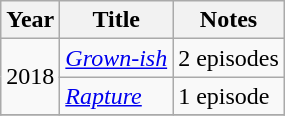<table class="wikitable">
<tr>
<th>Year</th>
<th>Title</th>
<th>Notes</th>
</tr>
<tr>
<td rowspan="2">2018</td>
<td><em><a href='#'>Grown-ish</a></em></td>
<td>2 episodes</td>
</tr>
<tr>
<td><em><a href='#'>Rapture</a></em></td>
<td>1 episode</td>
</tr>
<tr>
</tr>
</table>
